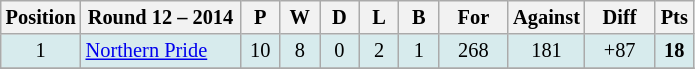<table class="wikitable" style="text-align:center; font-size:85%;">
<tr>
<th width=40 abbr="Position">Position</th>
<th width=100>Round 12 – 2014</th>
<th width=20 abbr="Played">P</th>
<th width=20 abbr="Won">W</th>
<th width=20 abbr="Drawn">D</th>
<th width=20 abbr="Lost">L</th>
<th width=20 abbr="Bye">B</th>
<th width=40 abbr="Points for">For</th>
<th width=40 abbr="Points against">Against</th>
<th width=40 abbr="Points difference">Diff</th>
<th width=20 abbr="Points">Pts</th>
</tr>
<tr style="background: #d7ebed;">
<td>1</td>
<td style="text-align:left;"> <a href='#'>Northern Pride</a></td>
<td>10</td>
<td>8</td>
<td>0</td>
<td>2</td>
<td>1</td>
<td>268</td>
<td>181</td>
<td>+87</td>
<td><strong>18</strong></td>
</tr>
<tr>
</tr>
</table>
